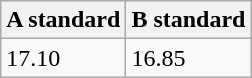<table class="wikitable" border="1" align="upright">
<tr>
<th>A standard</th>
<th>B standard</th>
</tr>
<tr>
<td>17.10</td>
<td>16.85</td>
</tr>
</table>
